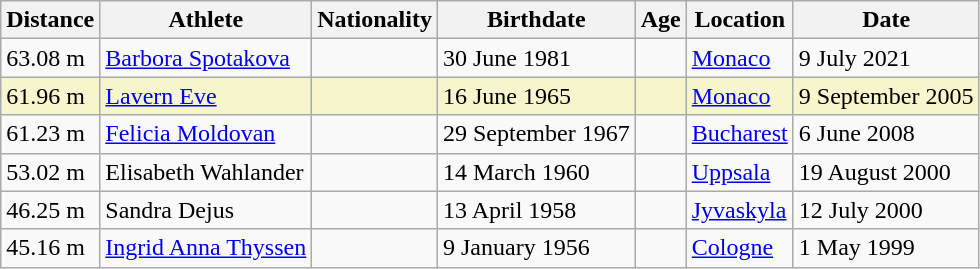<table class="wikitable">
<tr>
<th>Distance</th>
<th>Athlete</th>
<th>Nationality</th>
<th>Birthdate</th>
<th>Age</th>
<th>Location</th>
<th>Date</th>
</tr>
<tr>
<td>63.08 m</td>
<td><a href='#'>Barbora Spotakova</a></td>
<td></td>
<td>30 June 1981</td>
<td></td>
<td><a href='#'>Monaco</a></td>
<td>9 July 2021</td>
</tr>
<tr bgcolor=#f6F5CE>
<td>61.96 m</td>
<td><a href='#'>Lavern Eve</a></td>
<td></td>
<td>16 June 1965</td>
<td></td>
<td><a href='#'>Monaco</a></td>
<td>9 September 2005</td>
</tr>
<tr>
<td>61.23 m</td>
<td><a href='#'>Felicia Moldovan</a></td>
<td></td>
<td>29 September 1967</td>
<td></td>
<td><a href='#'>Bucharest</a></td>
<td>6 June 2008</td>
</tr>
<tr>
<td>53.02 m</td>
<td>Elisabeth Wahlander</td>
<td></td>
<td>14 March 1960</td>
<td></td>
<td><a href='#'>Uppsala</a></td>
<td>19 August 2000</td>
</tr>
<tr>
<td>46.25 m</td>
<td>Sandra Dejus</td>
<td></td>
<td>13 April 1958</td>
<td></td>
<td><a href='#'>Jyvaskyla</a></td>
<td>12 July 2000</td>
</tr>
<tr>
<td>45.16 m</td>
<td><a href='#'>Ingrid Anna Thyssen</a></td>
<td></td>
<td>9 January 1956</td>
<td></td>
<td><a href='#'>Cologne</a></td>
<td>1 May 1999</td>
</tr>
</table>
